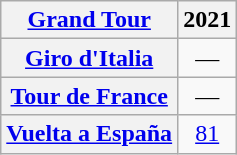<table class="wikitable plainrowheaders">
<tr>
<th scope="col"><a href='#'>Grand Tour</a></th>
<th scope="col">2021</th>
</tr>
<tr style="text-align:center;">
<th scope="row"> <a href='#'>Giro d'Italia</a></th>
<td>—</td>
</tr>
<tr style="text-align:center;">
<th scope="row"> <a href='#'>Tour de France</a></th>
<td>—</td>
</tr>
<tr style="text-align:center;">
<th scope="row"> <a href='#'>Vuelta a España</a></th>
<td><a href='#'>81</a></td>
</tr>
</table>
